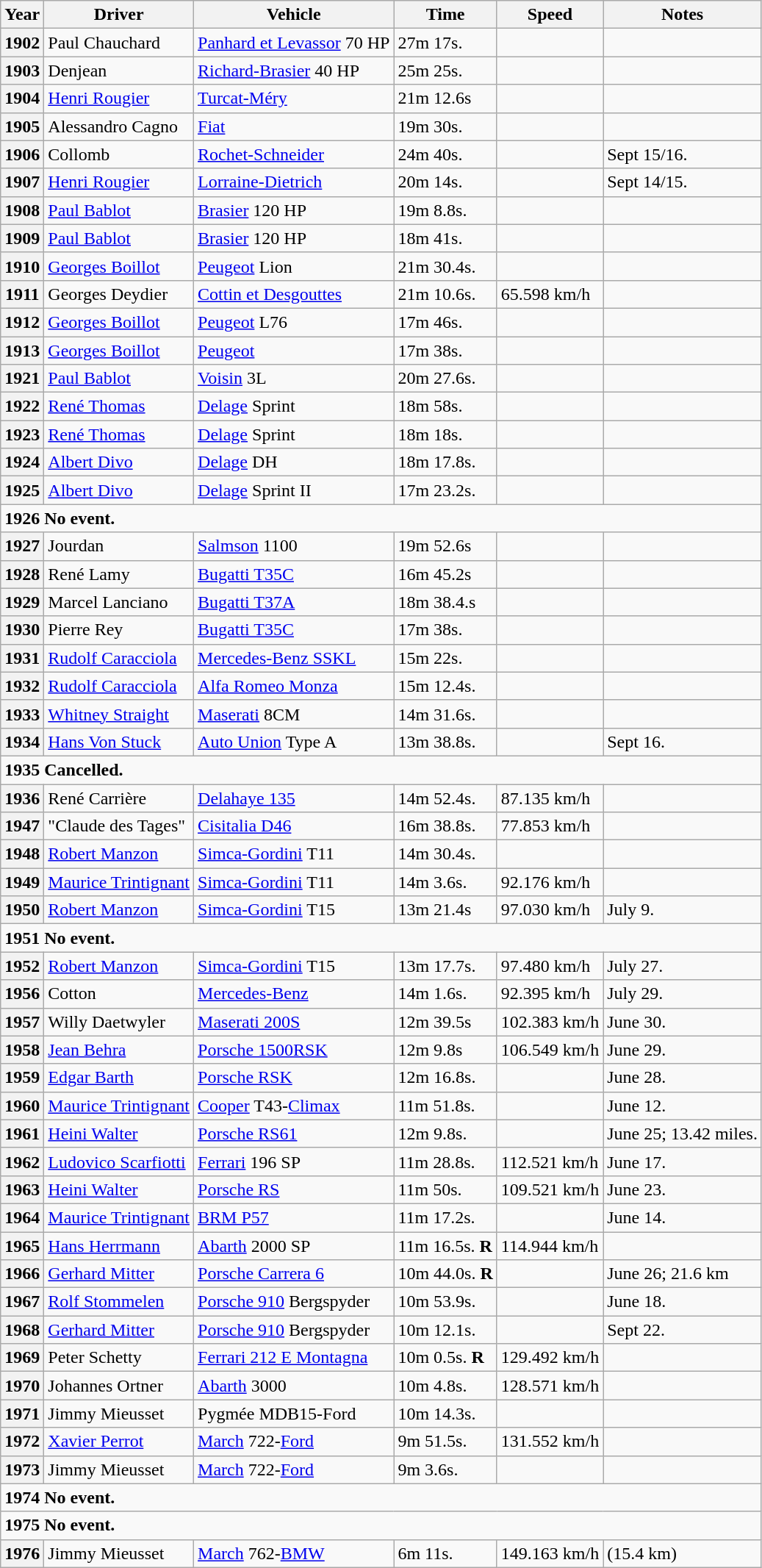<table class="wikitable">
<tr>
<th width="*">Year</th>
<th width="*">Driver</th>
<th width="*">Vehicle</th>
<th width="*">Time</th>
<th width="*">Speed</th>
<th width="*">Notes</th>
</tr>
<tr>
<th>1902</th>
<td> Paul Chauchard</td>
<td><a href='#'>Panhard et Levassor</a> 70 HP</td>
<td>27m 17s.</td>
<td></td>
<td></td>
</tr>
<tr>
<th>1903</th>
<td> Denjean</td>
<td><a href='#'>Richard-Brasier</a> 40 HP</td>
<td>25m 25s.</td>
<td></td>
<td></td>
</tr>
<tr>
<th>1904</th>
<td> <a href='#'>Henri Rougier</a></td>
<td><a href='#'>Turcat-Méry</a></td>
<td>21m 12.6s</td>
<td></td>
<td></td>
</tr>
<tr>
<th>1905</th>
<td> Alessandro Cagno</td>
<td><a href='#'>Fiat</a></td>
<td>19m 30s.</td>
<td></td>
<td></td>
</tr>
<tr>
<th>1906</th>
<td> Collomb</td>
<td><a href='#'>Rochet-Schneider</a></td>
<td>24m 40s.</td>
<td></td>
<td>Sept 15/16.</td>
</tr>
<tr>
<th>1907</th>
<td> <a href='#'>Henri Rougier</a></td>
<td><a href='#'>Lorraine-Dietrich</a></td>
<td>20m 14s.</td>
<td></td>
<td>Sept 14/15.</td>
</tr>
<tr>
<th>1908</th>
<td> <a href='#'>Paul Bablot</a></td>
<td><a href='#'>Brasier</a> 120 HP</td>
<td>19m 8.8s.</td>
<td></td>
<td></td>
</tr>
<tr>
<th>1909</th>
<td> <a href='#'>Paul Bablot</a></td>
<td><a href='#'>Brasier</a> 120 HP</td>
<td>18m 41s.</td>
<td></td>
<td></td>
</tr>
<tr>
<th>1910</th>
<td> <a href='#'>Georges Boillot</a></td>
<td><a href='#'>Peugeot</a> Lion</td>
<td>21m 30.4s.</td>
<td></td>
<td></td>
</tr>
<tr>
<th>1911</th>
<td> Georges Deydier</td>
<td><a href='#'>Cottin et Desgouttes</a></td>
<td>21m 10.6s.</td>
<td>65.598 km/h</td>
<td></td>
</tr>
<tr>
<th>1912</th>
<td> <a href='#'>Georges Boillot</a></td>
<td><a href='#'>Peugeot</a> L76</td>
<td>17m 46s.</td>
<td></td>
<td></td>
</tr>
<tr>
<th>1913</th>
<td> <a href='#'>Georges Boillot</a></td>
<td><a href='#'>Peugeot</a></td>
<td>17m 38s.</td>
<td></td>
<td></td>
</tr>
<tr>
<th>1921</th>
<td> <a href='#'>Paul Bablot</a></td>
<td><a href='#'>Voisin</a> 3L</td>
<td>20m 27.6s.</td>
<td></td>
<td></td>
</tr>
<tr>
<th>1922</th>
<td> <a href='#'>René Thomas</a></td>
<td><a href='#'>Delage</a> Sprint</td>
<td>18m 58s.</td>
<td></td>
<td></td>
</tr>
<tr>
<th>1923</th>
<td> <a href='#'>René Thomas</a></td>
<td><a href='#'>Delage</a> Sprint</td>
<td>18m 18s.</td>
<td></td>
<td></td>
</tr>
<tr>
<th>1924</th>
<td> <a href='#'>Albert Divo</a></td>
<td><a href='#'>Delage</a> DH</td>
<td>18m 17.8s.</td>
<td></td>
<td></td>
</tr>
<tr>
<th>1925</th>
<td> <a href='#'>Albert Divo</a></td>
<td><a href='#'>Delage</a> Sprint II</td>
<td>17m 23.2s.</td>
<td></td>
<td></td>
</tr>
<tr>
<td colspan=6><strong>1926 No event.</strong></td>
</tr>
<tr>
<th>1927</th>
<td> Jourdan</td>
<td><a href='#'>Salmson</a> 1100</td>
<td>19m 52.6s</td>
<td></td>
<td></td>
</tr>
<tr>
<th>1928</th>
<td> René Lamy</td>
<td><a href='#'>Bugatti T35C</a></td>
<td>16m 45.2s</td>
<td></td>
<td></td>
</tr>
<tr>
<th>1929</th>
<td> Marcel Lanciano</td>
<td><a href='#'>Bugatti T37A</a></td>
<td>18m 38.4.s</td>
<td></td>
<td></td>
</tr>
<tr>
<th>1930</th>
<td> Pierre Rey</td>
<td><a href='#'>Bugatti T35C</a></td>
<td>17m 38s.</td>
<td></td>
<td></td>
</tr>
<tr>
<th>1931</th>
<td> <a href='#'>Rudolf Caracciola</a></td>
<td><a href='#'>Mercedes-Benz SSKL</a></td>
<td>15m 22s.</td>
<td></td>
<td></td>
</tr>
<tr>
<th>1932</th>
<td> <a href='#'>Rudolf Caracciola</a></td>
<td><a href='#'>Alfa Romeo Monza</a></td>
<td>15m 12.4s.</td>
<td></td>
<td></td>
</tr>
<tr>
<th>1933</th>
<td> <a href='#'>Whitney Straight</a></td>
<td><a href='#'>Maserati</a> 8CM</td>
<td>14m 31.6s.</td>
<td></td>
<td></td>
</tr>
<tr>
<th>1934</th>
<td> <a href='#'>Hans Von Stuck</a></td>
<td><a href='#'>Auto Union</a> Type A</td>
<td>13m 38.8s.</td>
<td></td>
<td>Sept 16.</td>
</tr>
<tr>
<td colspan=6><strong>1935 Cancelled.</strong></td>
</tr>
<tr>
<th>1936</th>
<td> René Carrière </td>
<td><a href='#'>Delahaye 135</a></td>
<td>14m 52.4s.</td>
<td>87.135 km/h</td>
<td></td>
</tr>
<tr>
<th>1947</th>
<td> "Claude des Tages"</td>
<td><a href='#'>Cisitalia D46</a></td>
<td>16m 38.8s.</td>
<td>77.853 km/h</td>
<td></td>
</tr>
<tr>
<th>1948</th>
<td> <a href='#'>Robert Manzon</a></td>
<td><a href='#'>Simca-Gordini</a> T11</td>
<td>14m 30.4s.</td>
<td></td>
<td></td>
</tr>
<tr>
<th>1949</th>
<td> <a href='#'>Maurice Trintignant</a></td>
<td><a href='#'>Simca-Gordini</a> T11</td>
<td>14m 3.6s.</td>
<td>92.176 km/h</td>
<td></td>
</tr>
<tr>
<th>1950</th>
<td> <a href='#'>Robert Manzon</a></td>
<td><a href='#'>Simca-Gordini</a> T15</td>
<td>13m 21.4s</td>
<td>97.030 km/h</td>
<td> July 9.</td>
</tr>
<tr>
<td colspan=6><strong>1951 No event.</strong></td>
</tr>
<tr>
<th>1952</th>
<td> <a href='#'>Robert Manzon</a></td>
<td><a href='#'>Simca-Gordini</a> T15</td>
<td>13m 17.7s.</td>
<td>97.480 km/h</td>
<td> July 27.</td>
</tr>
<tr>
<th>1956</th>
<td> Cotton</td>
<td><a href='#'>Mercedes-Benz</a></td>
<td>14m 1.6s.</td>
<td>92.395 km/h</td>
<td> July 29.</td>
</tr>
<tr>
<th>1957</th>
<td> Willy Daetwyler</td>
<td><a href='#'>Maserati 200S</a></td>
<td>12m 39.5s</td>
<td>102.383 km/h</td>
<td> June 30.</td>
</tr>
<tr>
<th>1958</th>
<td> <a href='#'>Jean Behra</a></td>
<td><a href='#'>Porsche 1500RSK</a></td>
<td>12m 9.8s</td>
<td>106.549 km/h</td>
<td> June 29.</td>
</tr>
<tr>
<th>1959</th>
<td> <a href='#'>Edgar Barth</a></td>
<td><a href='#'>Porsche RSK</a></td>
<td>12m 16.8s.</td>
<td></td>
<td> June 28.</td>
</tr>
<tr>
<th>1960</th>
<td> <a href='#'>Maurice Trintignant</a></td>
<td><a href='#'>Cooper</a> T43-<a href='#'>Climax</a></td>
<td>11m 51.8s.</td>
<td></td>
<td> June 12.</td>
</tr>
<tr>
<th>1961</th>
<td> <a href='#'>Heini Walter</a></td>
<td><a href='#'>Porsche RS61</a></td>
<td>12m 9.8s.</td>
<td></td>
<td> June 25; 13.42 miles.</td>
</tr>
<tr>
<th>1962</th>
<td> <a href='#'>Ludovico Scarfiotti</a></td>
<td><a href='#'>Ferrari</a> 196 SP</td>
<td>11m 28.8s.</td>
<td>112.521 km/h</td>
<td> June 17.</td>
</tr>
<tr>
<th>1963</th>
<td> <a href='#'>Heini Walter</a></td>
<td><a href='#'>Porsche RS</a></td>
<td>11m 50s.</td>
<td>109.521 km/h</td>
<td> June 23.</td>
</tr>
<tr>
<th>1964</th>
<td> <a href='#'>Maurice Trintignant</a></td>
<td><a href='#'>BRM P57</a></td>
<td>11m 17.2s.</td>
<td></td>
<td> June 14.</td>
</tr>
<tr>
<th>1965</th>
<td> <a href='#'>Hans Herrmann</a></td>
<td><a href='#'>Abarth</a> 2000 SP</td>
<td>11m 16.5s. <strong>R</strong></td>
<td>114.944 km/h</td>
<td></td>
</tr>
<tr>
<th>1966</th>
<td> <a href='#'>Gerhard Mitter</a></td>
<td><a href='#'>Porsche Carrera 6</a></td>
<td>10m 44.0s. <strong>R</strong></td>
<td></td>
<td> June 26; 21.6 km</td>
</tr>
<tr>
<th>1967</th>
<td> <a href='#'>Rolf Stommelen</a></td>
<td><a href='#'>Porsche 910</a> Bergspyder</td>
<td>10m 53.9s.</td>
<td></td>
<td> June 18.</td>
</tr>
<tr>
<th>1968</th>
<td> <a href='#'>Gerhard Mitter</a></td>
<td><a href='#'>Porsche 910</a> Bergspyder</td>
<td>10m 12.1s.</td>
<td></td>
<td> Sept 22.</td>
</tr>
<tr>
<th>1969</th>
<td> Peter Schetty</td>
<td><a href='#'>Ferrari 212 E Montagna</a></td>
<td>10m 0.5s. <strong>R</strong></td>
<td>129.492 km/h</td>
<td></td>
</tr>
<tr>
<th>1970</th>
<td> Johannes Ortner</td>
<td><a href='#'>Abarth</a> 3000</td>
<td>10m 4.8s.</td>
<td>128.571 km/h</td>
<td></td>
</tr>
<tr>
<th>1971</th>
<td> Jimmy Mieusset</td>
<td>Pygmée MDB15-Ford</td>
<td>10m 14.3s.</td>
<td></td>
<td></td>
</tr>
<tr>
<th>1972</th>
<td> <a href='#'>Xavier Perrot</a></td>
<td><a href='#'>March</a> 722-<a href='#'>Ford</a></td>
<td>9m 51.5s.</td>
<td>131.552 km/h</td>
<td></td>
</tr>
<tr>
<th>1973</th>
<td> Jimmy Mieusset</td>
<td><a href='#'>March</a> 722-<a href='#'>Ford</a></td>
<td>9m 3.6s.</td>
<td></td>
<td></td>
</tr>
<tr>
<td colspan=6><strong>1974 No event.</strong></td>
</tr>
<tr>
<td colspan=6><strong>1975 No event.</strong></td>
</tr>
<tr>
<th>1976</th>
<td> Jimmy Mieusset</td>
<td><a href='#'>March</a> 762-<a href='#'>BMW</a></td>
<td>6m 11s.</td>
<td>149.163 km/h</td>
<td>(15.4 km)</td>
</tr>
</table>
